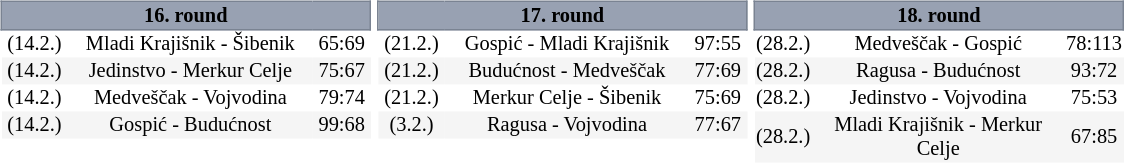<table width=100%>
<tr>
<td width=20% valign="top"><br><table border=0 cellspacing=0 cellpadding=1em style="font-size: 85%; border-collapse: collapse;" width=100%>
<tr>
<td colspan=5 bgcolor=#98A1B2 style="border:1px solid #7A8392;text-align:center;"><span><strong>16. round</strong></span></td>
</tr>
<tr align=center bgcolor=#FFFFFF>
<td>(14.2.)</td>
<td>Mladi Krajišnik - Šibenik</td>
<td>65:69</td>
</tr>
<tr align=center bgcolor=#f5f5f5>
<td>(14.2.)</td>
<td>Jedinstvo - Merkur Celje</td>
<td>75:67</td>
</tr>
<tr align=center bgcolor=#FFFFFF>
<td>(14.2.)</td>
<td>Medveščak - Vojvodina</td>
<td>79:74</td>
</tr>
<tr align=center bgcolor=#f5f5f5>
<td>(14.2.)</td>
<td>Gospić - Budućnost</td>
<td>99:68</td>
</tr>
</table>
</td>
<td width=20% valign="top"><br><table border=0 cellspacing=0 cellpadding=1em style="font-size: 85%; border-collapse: collapse;" width=100%>
<tr>
<td colspan=5 bgcolor=#98A1B2 style="border:1px solid #7A8392;text-align:center;"><span><strong>17. round</strong></span></td>
</tr>
<tr align=center bgcolor=#FFFFFF>
<td>(21.2.)</td>
<td>Gospić - Mladi Krajišnik</td>
<td>97:55</td>
</tr>
<tr align=center bgcolor=#f5f5f5>
<td>(21.2.)</td>
<td>Budućnost - Medveščak</td>
<td>77:69</td>
</tr>
<tr align=center bgcolor=#FFFFFF>
<td>(21.2.)</td>
<td>Merkur Celje - Šibenik</td>
<td>75:69</td>
</tr>
<tr align=center bgcolor=#f5f5f5>
<td>(3.2.)</td>
<td>Ragusa - Vojvodina</td>
<td>77:67</td>
</tr>
</table>
</td>
<td width=20% valign="top"><br><table border=0 cellspacing=0 cellpadding=1em style="font-size: 85%; border-collapse: collapse;" width=100%>
<tr>
<td colspan=5 bgcolor=#98A1B2 style="border:1px solid #7A8392;text-align:center;"><span><strong>18. round</strong></span></td>
</tr>
<tr align=center bgcolor=#FFFFFF>
<td>(28.2.)</td>
<td>Medveščak - Gospić</td>
<td>78:113</td>
</tr>
<tr align=center bgcolor=#f5f5f5>
<td>(28.2.)</td>
<td>Ragusa - Budućnost</td>
<td>93:72</td>
</tr>
<tr align=center bgcolor=#FFFFFF>
<td>(28.2.)</td>
<td>Jedinstvo - Vojvodina</td>
<td>75:53</td>
</tr>
<tr align=center bgcolor=#f5f5f5>
<td>(28.2.)</td>
<td>Mladi Krajišnik - Merkur Celje</td>
<td>67:85</td>
</tr>
</table>
</td>
<td width=20% valign="top"></td>
<td width=20% valign="top"></td>
<td width=20% valign="top"></td>
<td width=20% valign="top"></td>
</tr>
</table>
